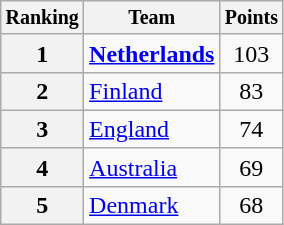<table class="wikitable">
<tr style="font-size:10pt;font-weight:bold">
<th>Ranking</th>
<th>Team</th>
<th>Points</th>
</tr>
<tr>
<th>1</th>
<td> <strong><a href='#'>Netherlands</a></strong></td>
<td align=center>103</td>
</tr>
<tr>
<th>2</th>
<td> <a href='#'>Finland</a></td>
<td align=center>83</td>
</tr>
<tr>
<th>3</th>
<td> <a href='#'>England</a></td>
<td align=center>74</td>
</tr>
<tr>
<th>4</th>
<td> <a href='#'>Australia</a></td>
<td align=center>69</td>
</tr>
<tr>
<th>5</th>
<td> <a href='#'>Denmark</a></td>
<td align=center>68</td>
</tr>
</table>
